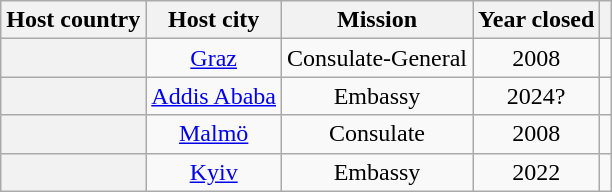<table class="wikitable plainrowheaders" style="text-align:center;">
<tr>
<th scope="col">Host country</th>
<th scope="col">Host city</th>
<th scope="col">Mission</th>
<th scope="col">Year closed</th>
<th scope="col"></th>
</tr>
<tr>
<th scope="row"></th>
<td><a href='#'>Graz</a></td>
<td>Consulate-General</td>
<td>2008</td>
<td></td>
</tr>
<tr>
<th scope="row"></th>
<td><a href='#'>Addis Ababa</a></td>
<td>Embassy</td>
<td>2024?</td>
<td></td>
</tr>
<tr>
<th scope="row"></th>
<td><a href='#'>Malmö</a></td>
<td>Consulate</td>
<td>2008</td>
<td></td>
</tr>
<tr>
<th scope="row"></th>
<td><a href='#'>Kyiv</a></td>
<td>Embassy</td>
<td>2022</td>
<td></td>
</tr>
</table>
